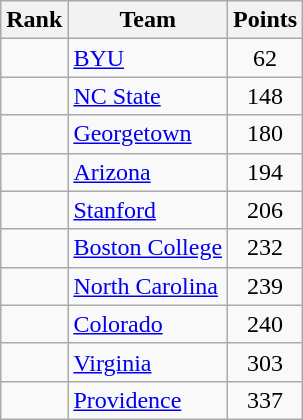<table class="wikitable sortable" style="text-align:center">
<tr>
<th>Rank</th>
<th>Team</th>
<th>Points</th>
</tr>
<tr>
<td></td>
<td align=left><a href='#'>BYU</a></td>
<td>62</td>
</tr>
<tr>
<td></td>
<td align=left><a href='#'>NC State</a></td>
<td>148</td>
</tr>
<tr>
<td></td>
<td align=left><a href='#'>Georgetown</a></td>
<td>180</td>
</tr>
<tr>
<td></td>
<td align=left><a href='#'>Arizona</a></td>
<td>194</td>
</tr>
<tr>
<td></td>
<td align=left><a href='#'>Stanford</a></td>
<td>206</td>
</tr>
<tr>
<td></td>
<td align=left><a href='#'>Boston College</a></td>
<td>232</td>
</tr>
<tr>
<td></td>
<td align=left><a href='#'>North Carolina</a></td>
<td>239</td>
</tr>
<tr>
<td></td>
<td align=left><a href='#'>Colorado</a></td>
<td>240</td>
</tr>
<tr>
<td></td>
<td align=left><a href='#'>Virginia</a></td>
<td>303</td>
</tr>
<tr>
<td></td>
<td align=left><a href='#'>Providence</a></td>
<td>337</td>
</tr>
</table>
